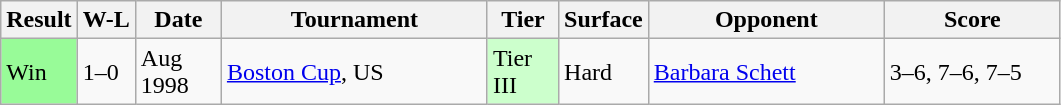<table class="sortable wikitable">
<tr>
<th>Result</th>
<th class="unsortable">W-L</th>
<th style="width:50px">Date</th>
<th style="width:170px">Tournament</th>
<th style="width:40px">Tier</th>
<th style="width:50px">Surface</th>
<th style="width:150px">Opponent</th>
<th style="width:110px" class="unsortable">Score</th>
</tr>
<tr>
<td style="background:#98fb98;">Win</td>
<td>1–0</td>
<td>Aug 1998</td>
<td><a href='#'>Boston Cup</a>, US</td>
<td style="background:#ccffcc;">Tier III</td>
<td>Hard</td>
<td> <a href='#'>Barbara Schett</a></td>
<td>3–6, 7–6, 7–5</td>
</tr>
</table>
